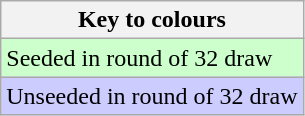<table class="wikitable">
<tr>
<th>Key to colours</th>
</tr>
<tr bgcolor="#ccffcc">
<td>Seeded in round of 32 draw</td>
</tr>
<tr bgcolor="#ccccff">
<td>Unseeded in round of 32 draw</td>
</tr>
</table>
